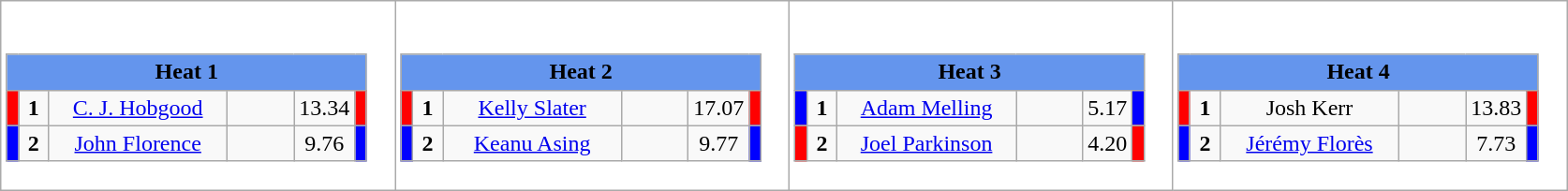<table class="wikitable" style="background:#fff;">
<tr>
<td><div><br><table class="wikitable">
<tr>
<td colspan="6"  style="text-align:center; background:#6495ed;"><strong>Heat 1</strong></td>
</tr>
<tr>
<td style="width:01px; background: #f00;"></td>
<td style="width:14px; text-align:center;"><strong>1</strong></td>
<td style="width:120px; text-align:center;"><a href='#'>C. J. Hobgood</a></td>
<td style="width:40px; text-align:center;"></td>
<td style="width:20px; text-align:center;">13.34</td>
<td style="width:01px; background: #f00;"></td>
</tr>
<tr>
<td style="width:01px; background: #00f;"></td>
<td style="width:14px; text-align:center;"><strong>2</strong></td>
<td style="width:120px; text-align:center;"><a href='#'>John Florence</a></td>
<td style="width:40px; text-align:center;"></td>
<td style="width:20px; text-align:center;">9.76</td>
<td style="width:01px; background: #00f;"></td>
</tr>
</table>
</div></td>
<td><div><br><table class="wikitable">
<tr>
<td colspan="6"  style="text-align:center; background:#6495ed;"><strong>Heat 2</strong></td>
</tr>
<tr>
<td style="width:01px; background: #f00;"></td>
<td style="width:14px; text-align:center;"><strong>1</strong></td>
<td style="width:120px; text-align:center;"><a href='#'>Kelly Slater</a></td>
<td style="width:40px; text-align:center;"></td>
<td style="width:20px; text-align:center;">17.07</td>
<td style="width:01px; background: #f00;"></td>
</tr>
<tr>
<td style="width:01px; background: #00f;"></td>
<td style="width:14px; text-align:center;"><strong>2</strong></td>
<td style="width:120px; text-align:center;"><a href='#'>Keanu Asing</a></td>
<td style="width:40px; text-align:center;"></td>
<td style="width:20px; text-align:center;">9.77</td>
<td style="width:01px; background: #00f;"></td>
</tr>
</table>
</div></td>
<td><div><br><table class="wikitable">
<tr>
<td colspan="6"  style="text-align:center; background:#6495ed;"><strong>Heat 3</strong></td>
</tr>
<tr>
<td style="width:01px; background: #00f;"></td>
<td style="width:14px; text-align:center;"><strong>1</strong></td>
<td style="width:120px; text-align:center;"><a href='#'>Adam Melling</a></td>
<td style="width:40px; text-align:center;"></td>
<td style="width:20px; text-align:center;">5.17</td>
<td style="width:01px; background: #00f;"></td>
</tr>
<tr>
<td style="width:01px; background: #f00;"></td>
<td style="width:14px; text-align:center;"><strong>2</strong></td>
<td style="width:120px; text-align:center;"><a href='#'>Joel Parkinson</a></td>
<td style="width:40px; text-align:center;"></td>
<td style="width:20px; text-align:center;">4.20</td>
<td style="width:01px; background: #f00;"></td>
</tr>
</table>
</div></td>
<td><div><br><table class="wikitable">
<tr>
<td colspan="6"  style="text-align:center; background:#6495ed;"><strong>Heat 4</strong></td>
</tr>
<tr>
<td style="width:01px; background: #f00;"></td>
<td style="width:14px; text-align:center;"><strong>1</strong></td>
<td style="width:120px; text-align:center;">Josh Kerr</td>
<td style="width:40px; text-align:center;"></td>
<td style="width:20px; text-align:center;">13.83</td>
<td style="width:01px; background: #f00;"></td>
</tr>
<tr>
<td style="width:01px; background: #00f;"></td>
<td style="width:14px; text-align:center;"><strong>2</strong></td>
<td style="width:120px; text-align:center;"><a href='#'>Jérémy Florès</a></td>
<td style="width:40px; text-align:center;"></td>
<td style="width:20px; text-align:center;">7.73</td>
<td style="width:01px; background: #00f;"></td>
</tr>
</table>
</div></td>
</tr>
</table>
